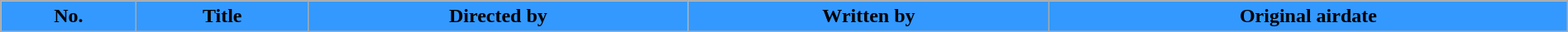<table class="wikitable plainrowheaders" style="width:100%; background:#fff;">
<tr>
<th style="background:#39f;">No.</th>
<th style="background:#39f;">Title</th>
<th style="background:#39f;">Directed by</th>
<th style="background:#39f;">Written by</th>
<th style="background:#39f;">Original airdate<br>




</th>
</tr>
</table>
